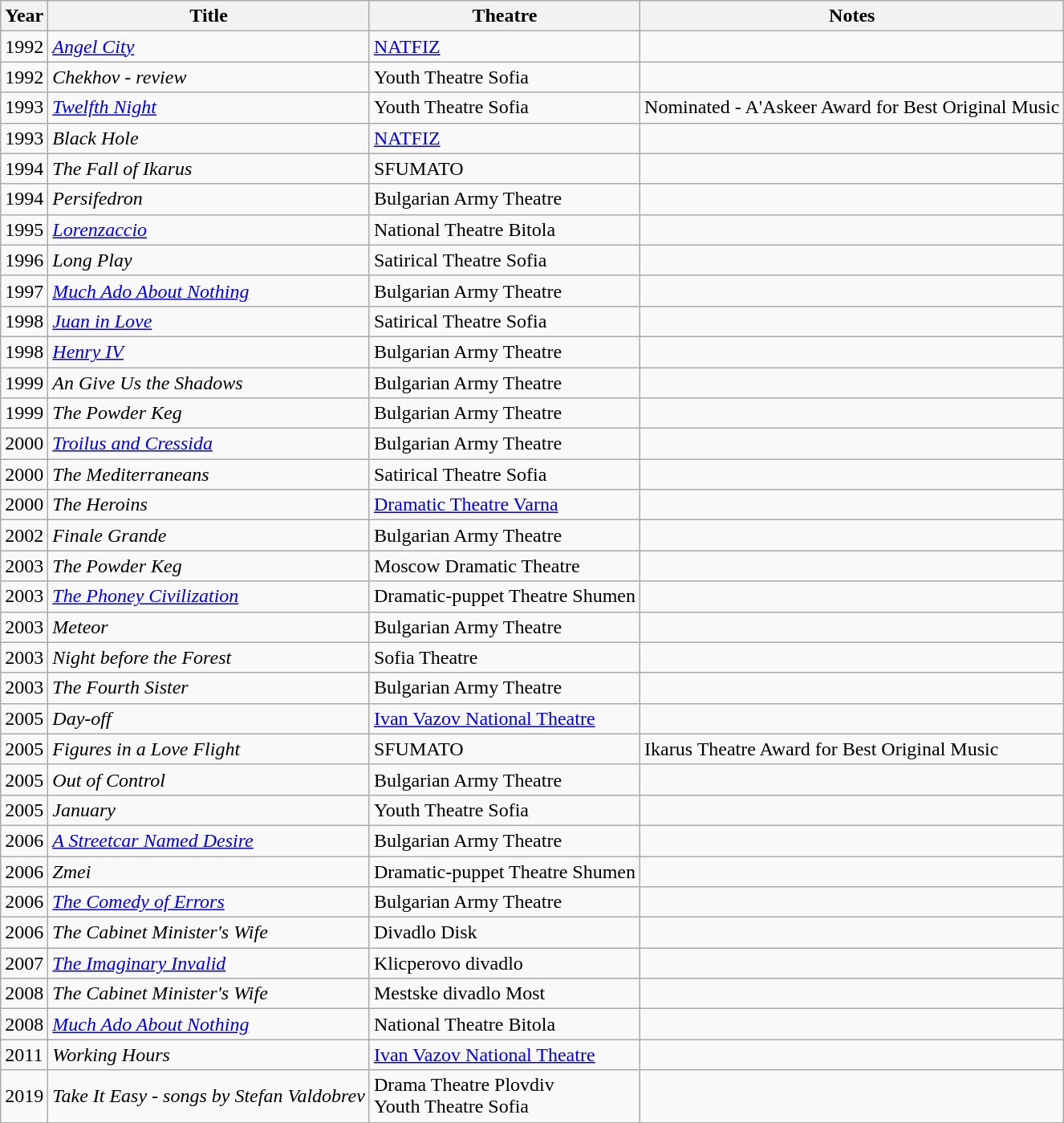<table class="wikitable sortable">
<tr>
<th>Year</th>
<th>Title</th>
<th>Theatre</th>
<th>Notes</th>
</tr>
<tr>
<td>1992</td>
<td><em><a href='#'>Angel City</a></em></td>
<td><a href='#'>NATFIZ</a></td>
<td></td>
</tr>
<tr>
<td>1992</td>
<td><em>Chekhov - review</em></td>
<td>Youth Theatre Sofia</td>
<td></td>
</tr>
<tr>
<td>1993</td>
<td><em><a href='#'>Twelfth Night</a></em></td>
<td>Youth Theatre Sofia</td>
<td>Nominated - A'Askeer Award for Best Original Music</td>
</tr>
<tr>
<td>1993</td>
<td><em>Black Hole</em></td>
<td><a href='#'>NATFIZ</a></td>
<td></td>
</tr>
<tr>
<td>1994</td>
<td><em>The Fall of Ikarus</em></td>
<td>SFUMATO</td>
<td></td>
</tr>
<tr>
<td>1994</td>
<td><em>Persifedron</em></td>
<td>Bulgarian Army Theatre</td>
<td></td>
</tr>
<tr>
<td>1995</td>
<td><em><a href='#'>Lorenzaccio</a></em></td>
<td>National Theatre Bitola</td>
<td></td>
</tr>
<tr>
<td>1996</td>
<td><em>Long Play</em></td>
<td>Satirical Theatre Sofia</td>
<td></td>
</tr>
<tr>
<td>1997</td>
<td><em><a href='#'>Much Ado About Nothing</a></em></td>
<td>Bulgarian Army Theatre</td>
<td></td>
</tr>
<tr>
<td>1998</td>
<td><em><a href='#'>Juan in Love</a></em></td>
<td>Satirical Theatre Sofia</td>
<td></td>
</tr>
<tr>
<td>1998</td>
<td><em><a href='#'>Henry IV</a></em></td>
<td>Bulgarian Army Theatre</td>
<td></td>
</tr>
<tr>
<td>1999</td>
<td><em>An Give Us the Shadows</em></td>
<td>Bulgarian Army Theatre</td>
<td></td>
</tr>
<tr>
<td>1999</td>
<td><em>The Powder Keg</em></td>
<td>Bulgarian Army Theatre</td>
<td></td>
</tr>
<tr>
<td>2000</td>
<td><em><a href='#'>Troilus and Cressida</a></em></td>
<td>Bulgarian Army Theatre</td>
<td></td>
</tr>
<tr>
<td>2000</td>
<td><em>The Mediterraneans</em></td>
<td>Satirical Theatre Sofia</td>
<td></td>
</tr>
<tr>
<td>2000</td>
<td><em>The Heroins</em></td>
<td><a href='#'>Dramatic Theatre Varna</a></td>
<td></td>
</tr>
<tr>
<td>2002</td>
<td><em>Finale Grande</em></td>
<td>Bulgarian Army Theatre</td>
<td></td>
</tr>
<tr>
<td>2003</td>
<td><em>The Powder Keg</em></td>
<td>Moscow Dramatic Theatre</td>
<td></td>
</tr>
<tr>
<td>2003</td>
<td><em><a href='#'>The Phoney Civilization</a></em></td>
<td>Dramatic-puppet Theatre Shumen</td>
<td></td>
</tr>
<tr>
<td>2003</td>
<td><em>Meteor</em></td>
<td>Bulgarian Army Theatre</td>
<td></td>
</tr>
<tr>
<td>2003</td>
<td><em>Night before the Forest</em></td>
<td>Sofia Theatre</td>
<td></td>
</tr>
<tr>
<td>2003</td>
<td><em>The Fourth Sister</em></td>
<td>Bulgarian Army Theatre</td>
<td></td>
</tr>
<tr>
<td>2005</td>
<td><em>Day-off</em></td>
<td><a href='#'>Ivan Vazov National Theatre</a></td>
<td></td>
</tr>
<tr>
<td>2005</td>
<td><em>Figures in a Love Flight</em></td>
<td>SFUMATO</td>
<td>Ikarus Theatre Award for Best Original Music</td>
</tr>
<tr>
<td>2005</td>
<td><em>Out of Control</em></td>
<td>Bulgarian Army Theatre</td>
<td></td>
</tr>
<tr>
<td>2005</td>
<td><em>January</em></td>
<td>Youth Theatre Sofia</td>
<td></td>
</tr>
<tr>
<td>2006</td>
<td><em><a href='#'>A Streetcar Named Desire</a></em></td>
<td>Bulgarian Army Theatre</td>
<td></td>
</tr>
<tr>
<td>2006</td>
<td><em>Zmei</em></td>
<td>Dramatic-puppet Theatre Shumen</td>
<td></td>
</tr>
<tr>
<td>2006</td>
<td><em><a href='#'>The Comedy of Errors</a></em></td>
<td>Bulgarian Army Theatre</td>
<td></td>
</tr>
<tr>
<td>2006</td>
<td><em>The Cabinet Minister's Wife</em></td>
<td>Divadlo Disk</td>
<td></td>
</tr>
<tr>
<td>2007</td>
<td><em><a href='#'>The Imaginary Invalid</a></em></td>
<td>Klicperovo divadlo</td>
<td></td>
</tr>
<tr>
<td>2008</td>
<td><em>The Cabinet Minister's Wife</em></td>
<td>Mestske divadlo Most</td>
<td></td>
</tr>
<tr>
<td>2008</td>
<td><em><a href='#'>Much Ado About Nothing</a></em></td>
<td>National Theatre Bitola</td>
<td></td>
</tr>
<tr>
<td>2011</td>
<td><em>Working Hours</em></td>
<td><a href='#'>Ivan Vazov National Theatre</a></td>
<td></td>
</tr>
<tr>
<td>2019</td>
<td><em>Take It Easy - songs by Stefan Valdobrev</em></td>
<td>Drama Theatre Plovdiv<br>Youth Theatre Sofia</td>
<td></td>
</tr>
</table>
